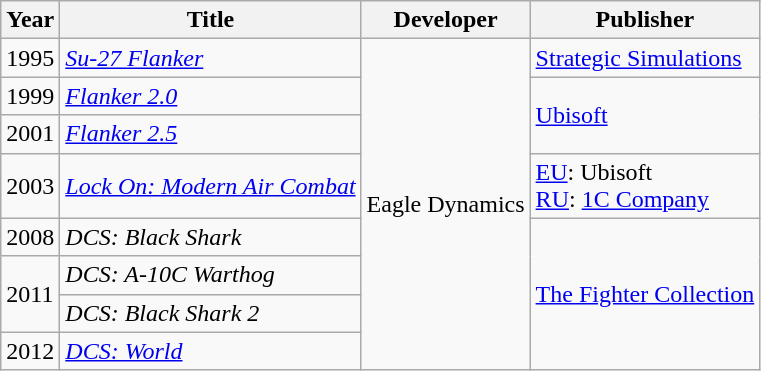<table class="wikitable">
<tr>
<th>Year</th>
<th>Title</th>
<th>Developer</th>
<th>Publisher</th>
</tr>
<tr>
<td>1995</td>
<td><em><a href='#'>Su-27 Flanker</a></em></td>
<td rowspan="8">Eagle Dynamics</td>
<td><a href='#'>Strategic Simulations</a></td>
</tr>
<tr>
<td>1999</td>
<td><em><a href='#'>Flanker 2.0</a></em></td>
<td rowspan="2"><a href='#'>Ubisoft</a></td>
</tr>
<tr>
<td>2001</td>
<td><em><a href='#'>Flanker 2.5</a></em></td>
</tr>
<tr>
<td>2003</td>
<td><em><a href='#'>Lock On: Modern Air Combat</a></em></td>
<td><a href='#'>EU</a>: Ubisoft<br><a href='#'>RU</a>: <a href='#'>1C Company</a></td>
</tr>
<tr>
<td>2008</td>
<td><em>DCS: Black Shark</em></td>
<td rowspan="4"><a href='#'>The Fighter Collection</a></td>
</tr>
<tr>
<td rowspan="2">2011</td>
<td><em>DCS: A-10C Warthog</em></td>
</tr>
<tr>
<td><em>DCS: Black Shark 2</em></td>
</tr>
<tr>
<td>2012</td>
<td><em><a href='#'>DCS: World</a></em></td>
</tr>
</table>
